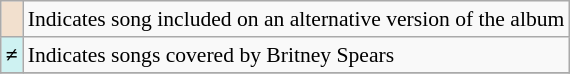<table class="wikitable" style="font-size:90%;">
<tr>
<th scope="row" style="background-color:#F2E0CE"></th>
<td>Indicates song included on an alternative version of the album</td>
</tr>
<tr>
<th scope="row" style="background-color:#CEF2F2">≠</th>
<td>Indicates songs covered by Britney Spears</td>
</tr>
<tr>
</tr>
</table>
